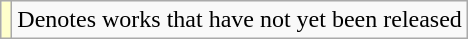<table class="wikitable">
<tr>
<td style="background:#FFFFCC;"></td>
<td>Denotes works that have not yet been released</td>
</tr>
</table>
